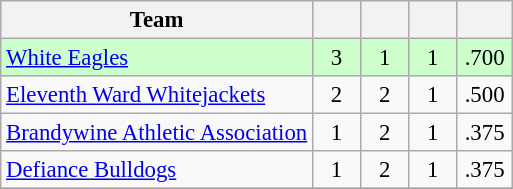<table class="wikitable" style="font-size:95%; text-align:center">
<tr>
<th>Team</th>
<th width="25"></th>
<th width="25"></th>
<th width="25"></th>
<th width="30"></th>
</tr>
<tr style="background:#cfc;">
<td style="text-align:left;"><a href='#'>White Eagles</a></td>
<td>3</td>
<td>1</td>
<td>1</td>
<td>.700</td>
</tr>
<tr>
<td style="text-align:left;"><a href='#'>Eleventh Ward Whitejackets</a></td>
<td>2</td>
<td>2</td>
<td>1</td>
<td>.500</td>
</tr>
<tr>
<td style="text-align:left;"><a href='#'>Brandywine Athletic Association</a></td>
<td>1</td>
<td>2</td>
<td>1</td>
<td>.375</td>
</tr>
<tr>
<td style="text-align:left;"><a href='#'>Defiance Bulldogs</a></td>
<td>1</td>
<td>2</td>
<td>1</td>
<td>.375</td>
</tr>
<tr>
</tr>
</table>
